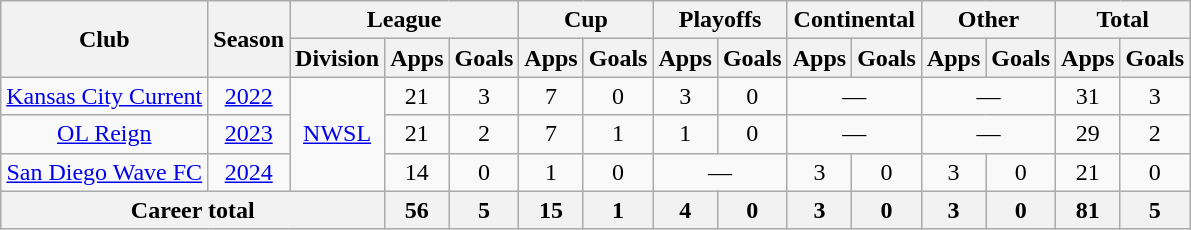<table class="wikitable" style="text-align: center;">
<tr>
<th rowspan="2">Club</th>
<th rowspan="2">Season</th>
<th colspan="3">League</th>
<th colspan="2">Cup</th>
<th colspan="2">Playoffs</th>
<th colspan="2">Continental</th>
<th colspan="2">Other</th>
<th colspan="2">Total</th>
</tr>
<tr>
<th>Division</th>
<th>Apps</th>
<th>Goals</th>
<th>Apps</th>
<th>Goals</th>
<th>Apps</th>
<th>Goals</th>
<th>Apps</th>
<th>Goals</th>
<th>Apps</th>
<th>Goals</th>
<th>Apps</th>
<th>Goals</th>
</tr>
<tr>
<td><a href='#'>Kansas City Current</a></td>
<td><a href='#'>2022</a></td>
<td rowspan="3"><a href='#'>NWSL</a></td>
<td>21</td>
<td>3</td>
<td>7</td>
<td>0</td>
<td>3</td>
<td>0</td>
<td colspan="2">—</td>
<td colspan="2">—</td>
<td>31</td>
<td>3</td>
</tr>
<tr>
<td><a href='#'>OL Reign</a></td>
<td><a href='#'>2023</a></td>
<td>21</td>
<td>2</td>
<td>7</td>
<td>1</td>
<td>1</td>
<td>0</td>
<td colspan="2">—</td>
<td colspan="2">—</td>
<td>29</td>
<td>2</td>
</tr>
<tr>
<td><a href='#'>San Diego Wave FC</a></td>
<td><a href='#'>2024</a></td>
<td>14</td>
<td>0</td>
<td>1</td>
<td>0</td>
<td colspan="2">—</td>
<td>3</td>
<td>0</td>
<td>3</td>
<td>0</td>
<td>21</td>
<td>0</td>
</tr>
<tr>
<th colspan="3">Career total</th>
<th>56</th>
<th>5</th>
<th>15</th>
<th>1</th>
<th>4</th>
<th>0</th>
<th>3</th>
<th>0</th>
<th>3</th>
<th>0</th>
<th>81</th>
<th>5</th>
</tr>
</table>
